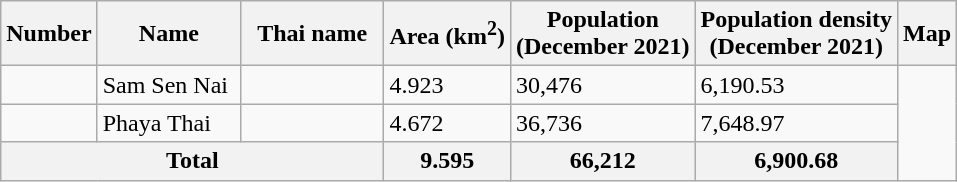<table class="wikitable">
<tr>
<th>Number</th>
<th width="15%">Name</th>
<th width="15%">Thai name</th>
<th>Area (km<sup>2</sup>)</th>
<th>Population<br>(December 2021)</th>
<th>Population density<br>(December 2021)</th>
<th>Map</th>
</tr>
<tr>
<td></td>
<td>Sam Sen Nai</td>
<td></td>
<td><div>4.923</div></td>
<td><div>30,476</div></td>
<td><div>6,190.53</div></td>
<td rowspan="3"></td>
</tr>
<tr>
<td></td>
<td>Phaya Thai</td>
<td></td>
<td><div>4.672</div></td>
<td><div>36,736</div></td>
<td><div>7,648.97</div></td>
</tr>
<tr>
<th colspan="3">Total</th>
<th><div>9.595</div></th>
<th><div>66,212</div></th>
<th><div>6,900.68</div></th>
</tr>
</table>
